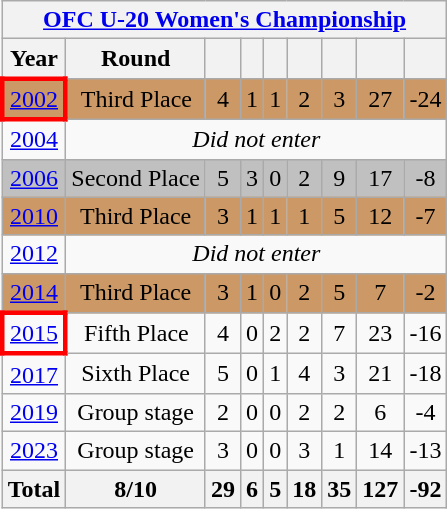<table class="wikitable" style="text-align: center;">
<tr>
<th colspan=10><a href='#'>OFC U-20 Women's Championship</a></th>
</tr>
<tr>
<th>Year</th>
<th>Round</th>
<th></th>
<th></th>
<th></th>
<th></th>
<th></th>
<th></th>
<th></th>
</tr>
<tr style="background:#c96;">
<td style="border: 3px solid red"> <a href='#'>2002</a></td>
<td>Third Place</td>
<td>4</td>
<td>1</td>
<td>1</td>
<td>2</td>
<td>3</td>
<td>27</td>
<td>-24</td>
</tr>
<tr>
<td> <a href='#'>2004</a></td>
<td colspan=8><em>Did not enter</em></td>
</tr>
<tr bgcolor=Silver>
<td> <a href='#'>2006</a></td>
<td>Second Place</td>
<td>5</td>
<td>3</td>
<td>0</td>
<td>2</td>
<td>9</td>
<td>17</td>
<td>-8</td>
</tr>
<tr style="background:#c96;">
<td> <a href='#'>2010</a></td>
<td>Third Place</td>
<td>3</td>
<td>1</td>
<td>1</td>
<td>1</td>
<td>5</td>
<td>12</td>
<td>-7</td>
</tr>
<tr>
<td> <a href='#'>2012</a></td>
<td colspan=8><em>Did not enter</em></td>
</tr>
<tr style="background:#c96;">
<td> <a href='#'>2014</a></td>
<td>Third Place</td>
<td>3</td>
<td>1</td>
<td>0</td>
<td>2</td>
<td>5</td>
<td>7</td>
<td>-2</td>
</tr>
<tr>
<td style="border: 3px solid red"> <a href='#'>2015</a></td>
<td>Fifth Place</td>
<td>4</td>
<td>0</td>
<td>2</td>
<td>2</td>
<td>7</td>
<td>23</td>
<td>-16</td>
</tr>
<tr>
<td> <a href='#'>2017</a></td>
<td>Sixth Place</td>
<td>5</td>
<td>0</td>
<td>1</td>
<td>4</td>
<td>3</td>
<td>21</td>
<td>-18</td>
</tr>
<tr>
<td> <a href='#'>2019</a></td>
<td>Group stage</td>
<td>2</td>
<td>0</td>
<td>0</td>
<td>2</td>
<td>2</td>
<td>6</td>
<td>-4</td>
</tr>
<tr>
<td> <a href='#'>2023</a></td>
<td>Group stage</td>
<td>3</td>
<td>0</td>
<td>0</td>
<td>3</td>
<td>1</td>
<td>14</td>
<td>-13</td>
</tr>
<tr>
<th><strong>Total</strong></th>
<th><strong>8/10</strong></th>
<th><strong>29</strong></th>
<th><strong>6</strong></th>
<th><strong>5</strong></th>
<th><strong>18</strong></th>
<th><strong>35</strong></th>
<th><strong>127</strong></th>
<th><strong>-92</strong></th>
</tr>
</table>
